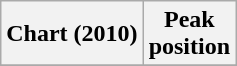<table class="wikitable plainrowheaders">
<tr>
<th scope="col">Chart (2010)</th>
<th scope="col">Peak<br>position</th>
</tr>
<tr>
</tr>
</table>
